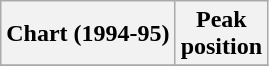<table class="wikitable plainrowheaders" style="text-align:center">
<tr>
<th scope="col">Chart (1994-95)</th>
<th scope="col">Peak<br>position</th>
</tr>
<tr>
</tr>
</table>
